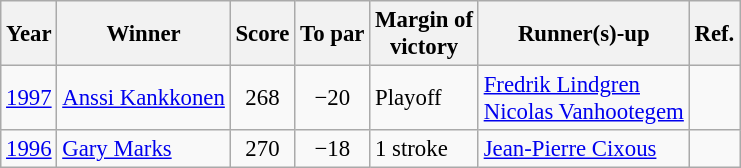<table class=wikitable style="font-size:95%">
<tr>
<th>Year</th>
<th>Winner</th>
<th>Score</th>
<th>To par</th>
<th>Margin of<br>victory</th>
<th>Runner(s)-up</th>
<th>Ref.</th>
</tr>
<tr>
<td><a href='#'>1997</a></td>
<td> <a href='#'>Anssi Kankkonen</a></td>
<td align=center>268</td>
<td align=center>−20</td>
<td>Playoff</td>
<td> <a href='#'>Fredrik Lindgren</a><br> <a href='#'>Nicolas Vanhootegem</a></td>
<td></td>
</tr>
<tr>
<td><a href='#'>1996</a></td>
<td> <a href='#'>Gary Marks</a></td>
<td align=center>270</td>
<td align=center>−18</td>
<td>1 stroke</td>
<td> <a href='#'>Jean-Pierre Cixous</a></td>
<td></td>
</tr>
</table>
